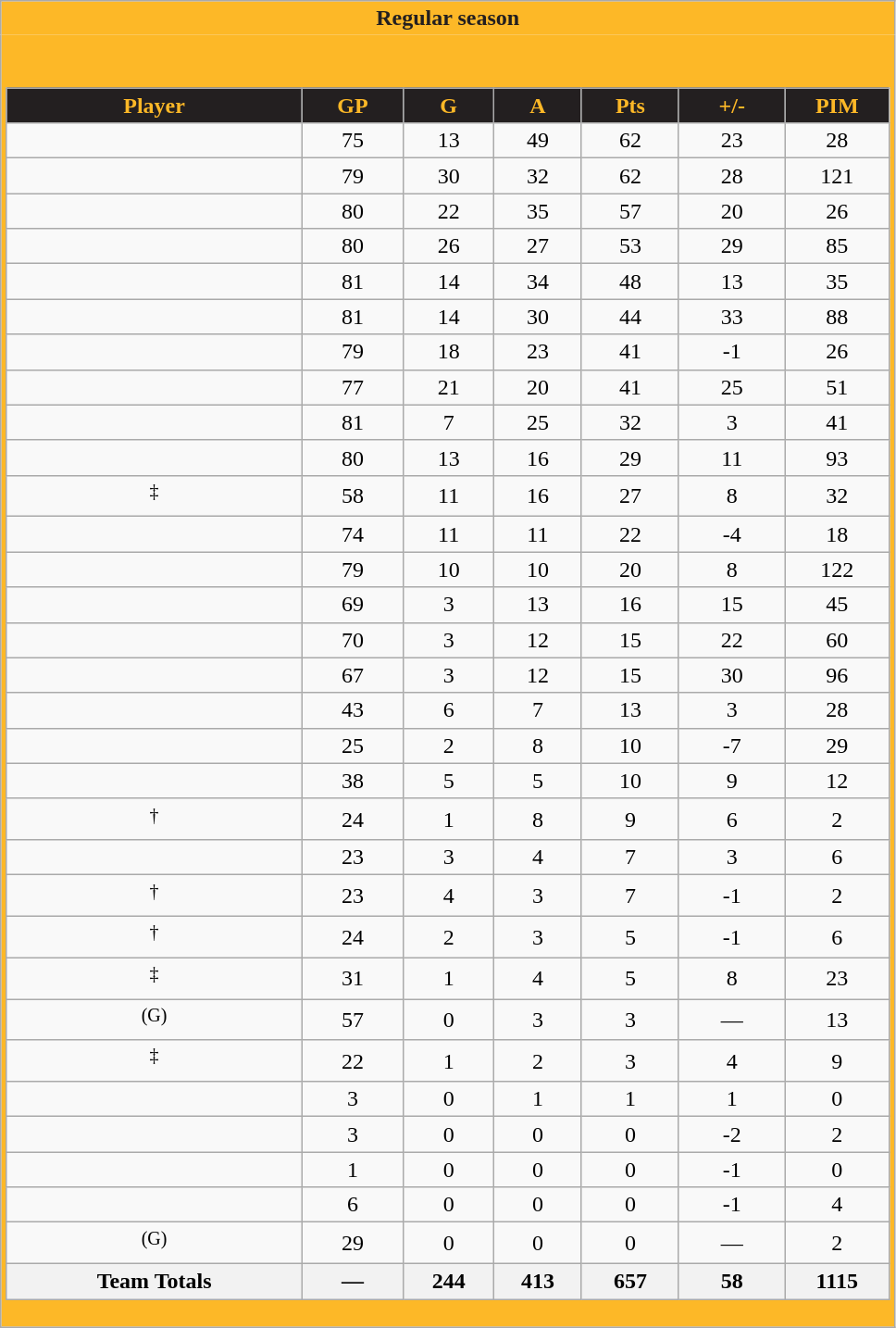<table class="wikitable" style="border: 1px solid #aaa;">
<tr>
<th style="background:#FDB827; color:#231F20; border: 0;">Regular season</th>
</tr>
<tr>
<td style="background: #FDB827; border: 0;" colspan="4"><br><table class="wikitable sortable" style="width: 100%; text-align: center;">
<tr>
<th style="background:#231F20; color:#FDB827; width: 12.5em;">Player</th>
<th style="background:#231F20; color:#FDB827; width: 4em;">GP</th>
<th style="background:#231F20; color:#FDB827; width: 3.5em;">G</th>
<th style="background:#231F20; color:#FDB827; width: 3.4em;">A</th>
<th style="background:#231F20; color:#FDB827; width: 3.8em;">Pts</th>
<th style="background:#231F20; color:#FDB827; width: 4.2em;">+/-</th>
<th style="background:#231F20; color:#FDB827; width: 4.1em;">PIM</th>
</tr>
<tr align=center>
<td></td>
<td>75</td>
<td>13</td>
<td>49</td>
<td>62</td>
<td>23</td>
<td>28</td>
</tr>
<tr align=center>
<td></td>
<td>79</td>
<td>30</td>
<td>32</td>
<td>62</td>
<td>28</td>
<td>121</td>
</tr>
<tr align=center>
<td></td>
<td>80</td>
<td>22</td>
<td>35</td>
<td>57</td>
<td>20</td>
<td>26</td>
</tr>
<tr align=center>
<td></td>
<td>80</td>
<td>26</td>
<td>27</td>
<td>53</td>
<td>29</td>
<td>85</td>
</tr>
<tr align=center>
<td></td>
<td>81</td>
<td>14</td>
<td>34</td>
<td>48</td>
<td>13</td>
<td>35</td>
</tr>
<tr align=center>
<td></td>
<td>81</td>
<td>14</td>
<td>30</td>
<td>44</td>
<td>33</td>
<td>88</td>
</tr>
<tr align=center>
<td></td>
<td>79</td>
<td>18</td>
<td>23</td>
<td>41</td>
<td>-1</td>
<td>26</td>
</tr>
<tr align=center>
<td></td>
<td>77</td>
<td>21</td>
<td>20</td>
<td>41</td>
<td>25</td>
<td>51</td>
</tr>
<tr align=center>
<td></td>
<td>81</td>
<td>7</td>
<td>25</td>
<td>32</td>
<td>3</td>
<td>41</td>
</tr>
<tr align=center>
<td></td>
<td>80</td>
<td>13</td>
<td>16</td>
<td>29</td>
<td>11</td>
<td>93</td>
</tr>
<tr align=center>
<td><sup>‡</sup></td>
<td>58</td>
<td>11</td>
<td>16</td>
<td>27</td>
<td>8</td>
<td>32</td>
</tr>
<tr align=center>
<td></td>
<td>74</td>
<td>11</td>
<td>11</td>
<td>22</td>
<td>-4</td>
<td>18</td>
</tr>
<tr align=center>
<td></td>
<td>79</td>
<td>10</td>
<td>10</td>
<td>20</td>
<td>8</td>
<td>122</td>
</tr>
<tr align=center>
<td></td>
<td>69</td>
<td>3</td>
<td>13</td>
<td>16</td>
<td>15</td>
<td>45</td>
</tr>
<tr align=center>
<td></td>
<td>70</td>
<td>3</td>
<td>12</td>
<td>15</td>
<td>22</td>
<td>60</td>
</tr>
<tr align=center>
<td></td>
<td>67</td>
<td>3</td>
<td>12</td>
<td>15</td>
<td>30</td>
<td>96</td>
</tr>
<tr align=center>
<td></td>
<td>43</td>
<td>6</td>
<td>7</td>
<td>13</td>
<td>3</td>
<td>28</td>
</tr>
<tr align=center>
<td></td>
<td>25</td>
<td>2</td>
<td>8</td>
<td>10</td>
<td>-7</td>
<td>29</td>
</tr>
<tr align=center>
<td></td>
<td>38</td>
<td>5</td>
<td>5</td>
<td>10</td>
<td>9</td>
<td>12</td>
</tr>
<tr align=center>
<td><sup>†</sup></td>
<td>24</td>
<td>1</td>
<td>8</td>
<td>9</td>
<td>6</td>
<td>2</td>
</tr>
<tr align=center>
<td></td>
<td>23</td>
<td>3</td>
<td>4</td>
<td>7</td>
<td>3</td>
<td>6</td>
</tr>
<tr align=center>
<td><sup>†</sup></td>
<td>23</td>
<td>4</td>
<td>3</td>
<td>7</td>
<td>-1</td>
<td>2</td>
</tr>
<tr align=center>
<td><sup>†</sup></td>
<td>24</td>
<td>2</td>
<td>3</td>
<td>5</td>
<td>-1</td>
<td>6</td>
</tr>
<tr align=center>
<td><sup>‡</sup></td>
<td>31</td>
<td>1</td>
<td>4</td>
<td>5</td>
<td>8</td>
<td>23</td>
</tr>
<tr align=center>
<td><sup>(G)</sup></td>
<td>57</td>
<td>0</td>
<td>3</td>
<td>3</td>
<td>—</td>
<td>13</td>
</tr>
<tr align=center>
<td><sup>‡</sup></td>
<td>22</td>
<td>1</td>
<td>2</td>
<td>3</td>
<td>4</td>
<td>9</td>
</tr>
<tr align=center>
<td></td>
<td>3</td>
<td>0</td>
<td>1</td>
<td>1</td>
<td>1</td>
<td>0</td>
</tr>
<tr align=center>
<td></td>
<td>3</td>
<td>0</td>
<td>0</td>
<td>0</td>
<td>-2</td>
<td>2</td>
</tr>
<tr align=center>
<td></td>
<td>1</td>
<td>0</td>
<td>0</td>
<td>0</td>
<td>-1</td>
<td>0</td>
</tr>
<tr align=center>
<td></td>
<td>6</td>
<td>0</td>
<td>0</td>
<td>0</td>
<td>-1</td>
<td>4</td>
</tr>
<tr align=center>
<td><sup>(G)</sup></td>
<td>29</td>
<td>0</td>
<td>0</td>
<td>0</td>
<td>—</td>
<td>2</td>
</tr>
<tr class="sortbottom">
<th>Team Totals</th>
<th>—</th>
<th>244</th>
<th>413</th>
<th>657</th>
<th>58</th>
<th>1115</th>
</tr>
</table>
</td>
</tr>
</table>
